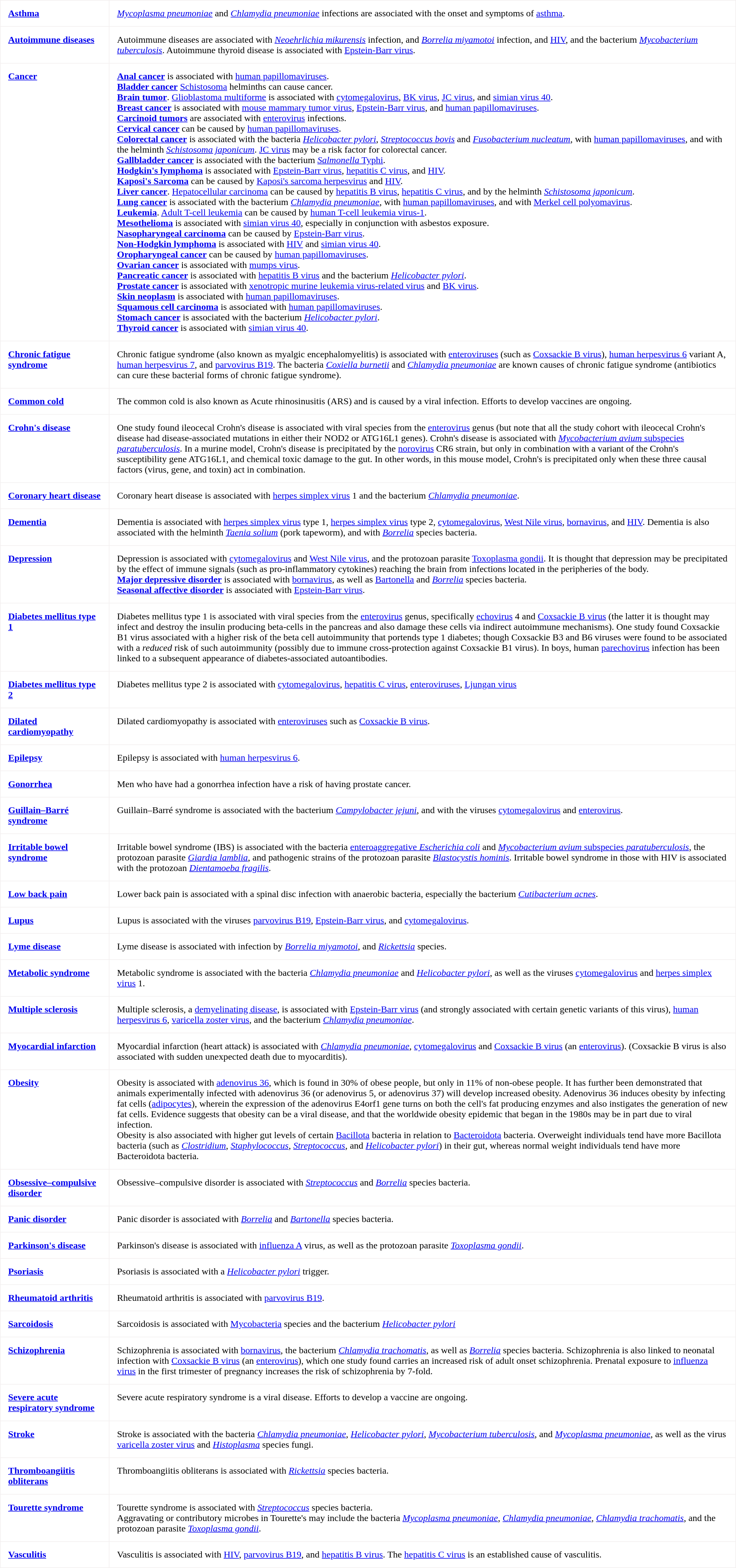<table border=1 cellpadding=13 style="border-collapse:collapse; border: #F3F0F0;">
<tr valign=top>
<td width=160><strong><a href='#'>Asthma</a></strong></td>
<td><em><a href='#'>Mycoplasma pneumoniae</a></em> and <em><a href='#'>Chlamydia pneumoniae</a></em> infections are associated with the onset and symptoms of <a href='#'>asthma</a>.</td>
</tr>
<tr valign=top>
<td><strong><a href='#'>Autoimmune diseases</a></strong></td>
<td>Autoimmune diseases are associated with <em><a href='#'>Neoehrlichia mikurensis</a></em> infection, and <em><a href='#'>Borrelia miyamotoi</a></em> infection, and <a href='#'>HIV</a>, and the bacterium <em><a href='#'>Mycobacterium tuberculosis</a></em>. Autoimmune thyroid disease is associated with <a href='#'>Epstein-Barr virus</a>.</td>
</tr>
<tr valign=top>
<td><strong><a href='#'>Cancer</a></strong></td>
<td><strong><a href='#'>Anal cancer</a></strong> is associated with <a href='#'>human papillomaviruses</a>.<br><strong><a href='#'>Bladder cancer</a></strong> <a href='#'>Schistosoma</a> helminths can cause cancer. <br>
<strong><a href='#'>Brain tumor</a></strong>. <a href='#'>Glioblastoma multiforme</a> is associated with <a href='#'>cytomegalovirus</a>, <a href='#'>BK virus</a>, <a href='#'>JC virus</a>, and <a href='#'>simian virus 40</a>.  <br>
<strong><a href='#'>Breast cancer</a></strong> is associated with <a href='#'>mouse mammary tumor virus</a>, <a href='#'>Epstein-Barr virus</a>, and <a href='#'>human papillomaviruses</a>. <br>
<strong><a href='#'>Carcinoid tumors</a></strong> are associated with <a href='#'>enterovirus</a> infections. <br>
<strong><a href='#'>Cervical cancer</a></strong> can be caused by <a href='#'>human papillomaviruses</a>. <br>
<strong><a href='#'>Colorectal cancer</a></strong> is associated with the bacteria <em><a href='#'>Helicobacter pylori</a></em>, <em><a href='#'>Streptococcus bovis</a></em> and <em><a href='#'>Fusobacterium nucleatum</a></em>, with <a href='#'>human papillomaviruses</a>, and with the helminth <em><a href='#'>Schistosoma japonicum</a></em>. <a href='#'>JC virus</a> may be a risk factor for colorectal cancer. <br>
<strong><a href='#'>Gallbladder cancer</a></strong> is associated with the bacterium <a href='#'><em>Salmonella</em> Typhi</a>. <br>
<strong><a href='#'>Hodgkin's lymphoma</a></strong> is associated with <a href='#'>Epstein-Barr virus</a>, <a href='#'>hepatitis C virus</a>, and <a href='#'>HIV</a>. <br>
<strong><a href='#'>Kaposi's Sarcoma</a></strong> can be caused by <a href='#'>Kaposi's sarcoma herpesvirus</a> and <a href='#'>HIV</a>.  <br>
<strong><a href='#'>Liver cancer</a></strong>. <a href='#'>Hepatocellular carcinoma</a> can be caused by <a href='#'>hepatitis B virus</a>, <a href='#'>hepatitis C virus</a>, and by the helminth <em><a href='#'>Schistosoma japonicum</a></em>. <br>
<strong><a href='#'>Lung cancer</a></strong> is associated with the bacterium <em><a href='#'>Chlamydia pneumoniae</a></em>, with <a href='#'>human papillomaviruses</a>, and with <a href='#'>Merkel cell polyomavirus</a>. <br>
<strong><a href='#'>Leukemia</a></strong>. <a href='#'>Adult T-cell leukemia</a> can be caused by <a href='#'>human T-cell leukemia virus-1</a>. <br>
<strong><a href='#'>Mesothelioma</a></strong> is associated with <a href='#'>simian virus 40</a>, especially in conjunction with asbestos exposure. <br>
<strong><a href='#'>Nasopharyngeal carcinoma</a></strong> can be caused by <a href='#'>Epstein-Barr virus</a>. <br>
<strong><a href='#'>Non-Hodgkin lymphoma</a></strong> is associated with <a href='#'>HIV</a> and <a href='#'>simian virus 40</a>. <br>
<strong><a href='#'>Oropharyngeal cancer</a></strong> can be caused by <a href='#'>human papillomaviruses</a>. <br>
<strong><a href='#'>Ovarian cancer</a></strong> is associated with <a href='#'>mumps virus</a>. <br>
<strong><a href='#'>Pancreatic cancer</a></strong> is associated with <a href='#'>hepatitis B virus</a> and the bacterium <em><a href='#'>Helicobacter pylori</a></em>. <br>
<strong><a href='#'>Prostate cancer</a></strong> is associated with <a href='#'>xenotropic murine leukemia virus-related virus</a> and <a href='#'>BK virus</a>. <br>
<strong><a href='#'>Skin neoplasm</a></strong> is associated with <a href='#'>human papillomaviruses</a>. <br>
<strong><a href='#'>Squamous cell carcinoma</a></strong> is associated with <a href='#'>human papillomaviruses</a>. <br>
<strong><a href='#'>Stomach cancer</a></strong> is associated with the bacterium <em><a href='#'>Helicobacter pylori</a></em>. <br>
<strong><a href='#'>Thyroid cancer</a></strong> is associated with <a href='#'>simian virus 40</a>.</td>
</tr>
<tr valign=top>
<td><strong><a href='#'>Chronic fatigue syndrome</a></strong></td>
<td>Chronic fatigue syndrome (also known as myalgic encephalomyelitis) is associated with <a href='#'>enteroviruses</a> (such as <a href='#'>Coxsackie B virus</a>), <a href='#'>human herpesvirus 6</a> variant A, <a href='#'>human herpesvirus 7</a>, and <a href='#'>parvovirus B19</a>. The bacteria <em><a href='#'>Coxiella burnetii</a></em> and <em><a href='#'>Chlamydia pneumoniae</a></em> are known causes of chronic fatigue syndrome (antibiotics can cure these bacterial forms of chronic fatigue syndrome).</td>
</tr>
<tr valign=top>
<td><strong><a href='#'>Common cold</a></strong></td>
<td>The common cold is also known as Acute rhinosinusitis (ARS) and is caused by a viral infection. Efforts to develop vaccines are ongoing.</td>
</tr>
<tr valign=top>
<td><strong><a href='#'>Crohn's disease</a></strong></td>
<td>One study found ileocecal Crohn's disease is associated with viral species from the <a href='#'>enterovirus</a> genus (but note that all the study cohort with ileocecal Crohn's disease had disease-associated mutations in either their NOD2 or ATG16L1 genes). Crohn's disease is associated with <a href='#'><em>Mycobacterium avium</em> subspecies <em>paratuberculosis</em></a>. In a murine model, Crohn's disease is precipitated by the <a href='#'>norovirus</a> CR6 strain, but only in combination with a variant of the Crohn's susceptibility gene ATG16L1, and chemical toxic damage to the gut. In other words, in this mouse model, Crohn's is precipitated only when these three causal factors (virus, gene, and toxin) act in combination.</td>
</tr>
<tr valign=top>
<td><strong><a href='#'>Coronary heart disease</a></strong></td>
<td>Coronary heart disease is associated with <a href='#'>herpes simplex virus</a> 1 and the bacterium <em><a href='#'>Chlamydia pneumoniae</a></em>.</td>
</tr>
<tr valign=top>
<td><strong><a href='#'>Dementia</a></strong></td>
<td>Dementia is associated with <a href='#'>herpes simplex virus</a> type 1, <a href='#'>herpes simplex virus</a> type 2, <a href='#'>cytomegalovirus</a>, <a href='#'>West Nile virus</a>, <a href='#'>bornavirus</a>, and <a href='#'>HIV</a>. Dementia is also associated with the helminth <em><a href='#'>Taenia solium</a></em> (pork tapeworm), and with <em><a href='#'>Borrelia</a></em> species bacteria.</td>
</tr>
<tr valign=top>
<td><strong><a href='#'>Depression</a></strong></td>
<td>Depression is associated with <a href='#'>cytomegalovirus</a> and <a href='#'>West Nile virus</a>, and the protozoan parasite <a href='#'>Toxoplasma gondii</a>. It is thought that depression may be precipitated by the effect of immune signals (such as pro-inflammatory cytokines) reaching the brain from infections located in the peripheries of the body.<br><strong><a href='#'>Major depressive disorder</a></strong> is associated with <a href='#'>bornavirus</a>, as well as <a href='#'>Bartonella</a> and <em><a href='#'>Borrelia</a></em> species bacteria. <br>
<strong><a href='#'>Seasonal affective disorder</a></strong> is associated with <a href='#'>Epstein-Barr virus</a>.</td>
</tr>
<tr valign=top>
<td><strong><a href='#'>Diabetes mellitus type 1</a></strong></td>
<td>Diabetes mellitus type 1 is associated with viral species from the <a href='#'>enterovirus</a> genus, specifically <a href='#'>echovirus</a> 4 and <a href='#'>Coxsackie B virus</a> (the latter it is thought may infect and destroy the insulin producing beta-cells in the pancreas and also damage these cells via indirect autoimmune mechanisms). One study found Coxsackie B1 virus associated with a higher risk of the beta cell autoimmunity that portends type 1 diabetes; though Coxsackie B3 and B6 viruses were found to be associated with a <em>reduced</em> risk of such autoimmunity (possibly due to immune cross-protection against Coxsackie B1 virus). In boys, human <a href='#'>parechovirus</a> infection has been linked to a subsequent appearance of diabetes-associated autoantibodies.</td>
</tr>
<tr valign=top>
<td><strong><a href='#'>Diabetes mellitus type 2</a></strong></td>
<td>Diabetes mellitus type 2 is associated with <a href='#'>cytomegalovirus</a>, <a href='#'>hepatitis C virus</a>, <a href='#'>enteroviruses</a>, <a href='#'>Ljungan virus</a></td>
</tr>
<tr valign=top>
<td><strong><a href='#'>Dilated cardiomyopathy</a></strong></td>
<td>Dilated cardiomyopathy is associated with <a href='#'>enteroviruses</a> such as <a href='#'>Coxsackie B virus</a>.</td>
</tr>
<tr valign=top>
<td><strong><a href='#'>Epilepsy</a></strong></td>
<td>Epilepsy is associated with <a href='#'>human herpesvirus 6</a>.</td>
</tr>
<tr valign=top>
<td><strong><a href='#'>Gonorrhea</a></strong></td>
<td>Men who have had a gonorrhea infection have a risk of having prostate cancer.</td>
</tr>
<tr valign=top>
<td><strong><a href='#'>Guillain–Barré syndrome</a></strong></td>
<td>Guillain–Barré syndrome is associated with the bacterium <em><a href='#'>Campylobacter jejuni</a></em>, and with the viruses <a href='#'>cytomegalovirus</a> and <a href='#'>enterovirus</a>.</td>
</tr>
<tr valign=top>
<td><strong><a href='#'>Irritable bowel syndrome</a></strong></td>
<td>Irritable bowel syndrome (IBS) is associated with the bacteria <a href='#'>enteroaggregative <em>Escherichia coli</em></a> and <a href='#'><em>Mycobacterium avium</em> subspecies <em>paratuberculosis</em></a>, the protozoan parasite <em><a href='#'>Giardia lamblia</a></em>, and pathogenic strains of the protozoan parasite <em><a href='#'>Blastocystis hominis</a></em>. Irritable bowel syndrome in those with HIV is associated with the protozoan <em><a href='#'>Dientamoeba fragilis</a></em>.</td>
</tr>
<tr valign=top>
<td><strong><a href='#'>Low back pain</a></strong></td>
<td>Lower back pain is associated with a spinal disc infection with anaerobic bacteria, especially the bacterium <em><a href='#'>Cutibacterium acnes</a></em>.</td>
</tr>
<tr valign=top>
<td><strong><a href='#'>Lupus</a></strong></td>
<td>Lupus is associated with the viruses <a href='#'>parvovirus B19</a>, <a href='#'>Epstein-Barr virus</a>, and <a href='#'>cytomegalovirus</a>.</td>
</tr>
<tr valign=top>
<td><strong><a href='#'>Lyme disease</a></strong></td>
<td>Lyme disease is associated with infection by <em><a href='#'>Borrelia miyamotoi</a></em>, and <em><a href='#'>Rickettsia</a></em> species.</td>
</tr>
<tr valign=top>
<td><strong><a href='#'>Metabolic syndrome</a></strong></td>
<td>Metabolic syndrome is associated with the bacteria <em><a href='#'>Chlamydia pneumoniae</a></em> and <em><a href='#'>Helicobacter pylori</a></em>, as well as the viruses <a href='#'>cytomegalovirus</a> and <a href='#'>herpes simplex virus</a> 1.</td>
</tr>
<tr valign=top>
<td><strong><a href='#'>Multiple sclerosis</a></strong></td>
<td>Multiple sclerosis, a <a href='#'>demyelinating disease</a>, is associated with <a href='#'>Epstein-Barr virus</a> (and strongly associated with certain genetic variants of this virus), <a href='#'>human herpesvirus 6</a>, <a href='#'>varicella zoster virus</a>, and the bacterium <em><a href='#'>Chlamydia pneumoniae</a></em>.</td>
</tr>
<tr valign=top>
<td><strong><a href='#'>Myocardial infarction</a></strong></td>
<td>Myocardial infarction (heart attack) is associated with <em><a href='#'>Chlamydia pneumoniae</a></em>, <a href='#'>cytomegalovirus</a> and <a href='#'>Coxsackie B virus</a> (an <a href='#'>enterovirus</a>). (Coxsackie B virus is also associated with sudden unexpected death due to myocarditis).</td>
</tr>
<tr valign=top>
<td><strong><a href='#'>Obesity</a></strong></td>
<td>Obesity is associated with <a href='#'>adenovirus 36</a>, which is found in 30% of obese people, but only in 11% of non-obese people. It has further been demonstrated that animals experimentally infected with adenovirus 36 (or adenovirus 5, or adenovirus 37) will develop increased obesity. Adenovirus 36 induces obesity by infecting fat cells (<a href='#'>adipocytes</a>), wherein the expression of the adenovirus E4orf1 gene turns on both the cell's fat producing enzymes and also instigates the generation of new fat cells. Evidence suggests that obesity can be a viral disease, and that the worldwide obesity epidemic that began in the 1980s may be in part due to viral infection.<br>Obesity is also associated with higher gut levels of certain <a href='#'>Bacillota</a> bacteria in relation to <a href='#'>Bacteroidota</a> bacteria. Overweight individuals tend have more Bacillota bacteria  (such as <em><a href='#'>Clostridium</a></em>, <em><a href='#'>Staphylococcus</a></em>, <em><a href='#'>Streptococcus</a></em>, and <em><a href='#'>Helicobacter pylori</a></em>) in their gut, whereas normal weight individuals tend have more Bacteroidota bacteria.</td>
</tr>
<tr valign=top>
<td><strong><a href='#'>Obsessive–compulsive disorder</a></strong></td>
<td>Obsessive–compulsive disorder is associated with <em><a href='#'>Streptococcus</a></em> and <em><a href='#'>Borrelia</a></em> species bacteria.</td>
</tr>
<tr valign=top>
<td><strong><a href='#'>Panic disorder</a></strong></td>
<td>Panic disorder is associated with <em><a href='#'>Borrelia</a></em> and <em><a href='#'>Bartonella</a></em> species bacteria.</td>
</tr>
<tr valign=top>
<td><strong><a href='#'>Parkinson's disease</a></strong></td>
<td>Parkinson's disease is associated with <a href='#'>influenza A</a> virus, as well as the protozoan parasite <em><a href='#'>Toxoplasma gondii</a></em>.</td>
</tr>
<tr valign=top>
<td><strong><a href='#'>Psoriasis</a></strong></td>
<td>Psoriasis is associated with a <em><a href='#'>Helicobacter pylori</a></em> trigger.</td>
</tr>
<tr valign=top>
<td><strong><a href='#'>Rheumatoid arthritis</a></strong></td>
<td>Rheumatoid arthritis is associated with <a href='#'>parvovirus B19</a>.</td>
</tr>
<tr valign=top>
<td><strong><a href='#'>Sarcoidosis</a></strong></td>
<td>Sarcoidosis is associated with <a href='#'>Mycobacteria</a> species and the bacterium <em><a href='#'>Helicobacter pylori</a></em></td>
</tr>
<tr valign=top>
<td><strong><a href='#'>Schizophrenia</a></strong></td>
<td>Schizophrenia is associated with <a href='#'>bornavirus</a>, the bacterium <em><a href='#'>Chlamydia trachomatis</a></em>, as well as <em><a href='#'>Borrelia</a></em> species bacteria. Schizophrenia is also linked to neonatal infection with <a href='#'>Coxsackie B virus</a> (an <a href='#'>enterovirus</a>), which one study found carries an increased risk of adult onset schizophrenia. Prenatal exposure to <a href='#'>influenza virus</a> in the first trimester of pregnancy increases the risk of schizophrenia by 7-fold.</td>
</tr>
<tr valign=top>
<td><strong><a href='#'>Severe acute respiratory syndrome</a></strong></td>
<td>Severe acute respiratory syndrome is a viral disease. Efforts to develop a vaccine are ongoing.</td>
</tr>
<tr valign=top>
<td><strong><a href='#'>Stroke</a></strong></td>
<td>Stroke is associated with the bacteria <em><a href='#'>Chlamydia pneumoniae</a></em>, <em><a href='#'>Helicobacter pylori</a></em>, <em><a href='#'>Mycobacterium tuberculosis</a></em>, and <em><a href='#'>Mycoplasma pneumoniae</a></em>, as well as the virus <a href='#'>varicella zoster virus</a> and <em><a href='#'>Histoplasma</a></em> species fungi.</td>
</tr>
<tr valign=top>
<td><strong><a href='#'>Thromboangiitis obliterans</a></strong></td>
<td>Thromboangiitis obliterans is associated with <em><a href='#'>Rickettsia</a></em> species bacteria.</td>
</tr>
<tr valign=top>
<td><strong><a href='#'>Tourette syndrome</a></strong></td>
<td>Tourette syndrome is associated with <em><a href='#'>Streptococcus</a></em> species bacteria.<br>Aggravating or contributory microbes in Tourette's may include the bacteria <em><a href='#'>Mycoplasma pneumoniae</a></em>, <em><a href='#'>Chlamydia pneumoniae</a></em>, <em><a href='#'>Chlamydia trachomatis</a></em>, and the protozoan parasite <em><a href='#'>Toxoplasma gondii</a></em>.</td>
</tr>
<tr valign=top>
<td><strong><a href='#'>Vasculitis</a></strong></td>
<td>Vasculitis is associated with <a href='#'>HIV</a>, <a href='#'>parvovirus B19</a>, and <a href='#'>hepatitis B virus</a>. The <a href='#'>hepatitis C virus</a> is an established cause of vasculitis.</td>
</tr>
</table>
